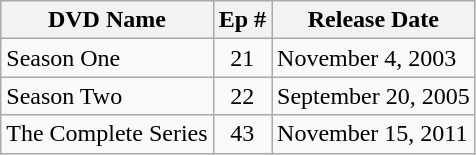<table class="wikitable">
<tr>
<th>DVD Name</th>
<th>Ep #</th>
<th>Release Date</th>
</tr>
<tr>
<td>Season One</td>
<td style="text-align:center;">21</td>
<td>November 4, 2003</td>
</tr>
<tr>
<td>Season Two</td>
<td style="text-align:center;">22</td>
<td>September 20, 2005</td>
</tr>
<tr>
<td>The Complete Series</td>
<td style="text-align:center;">43</td>
<td>November 15, 2011</td>
</tr>
</table>
